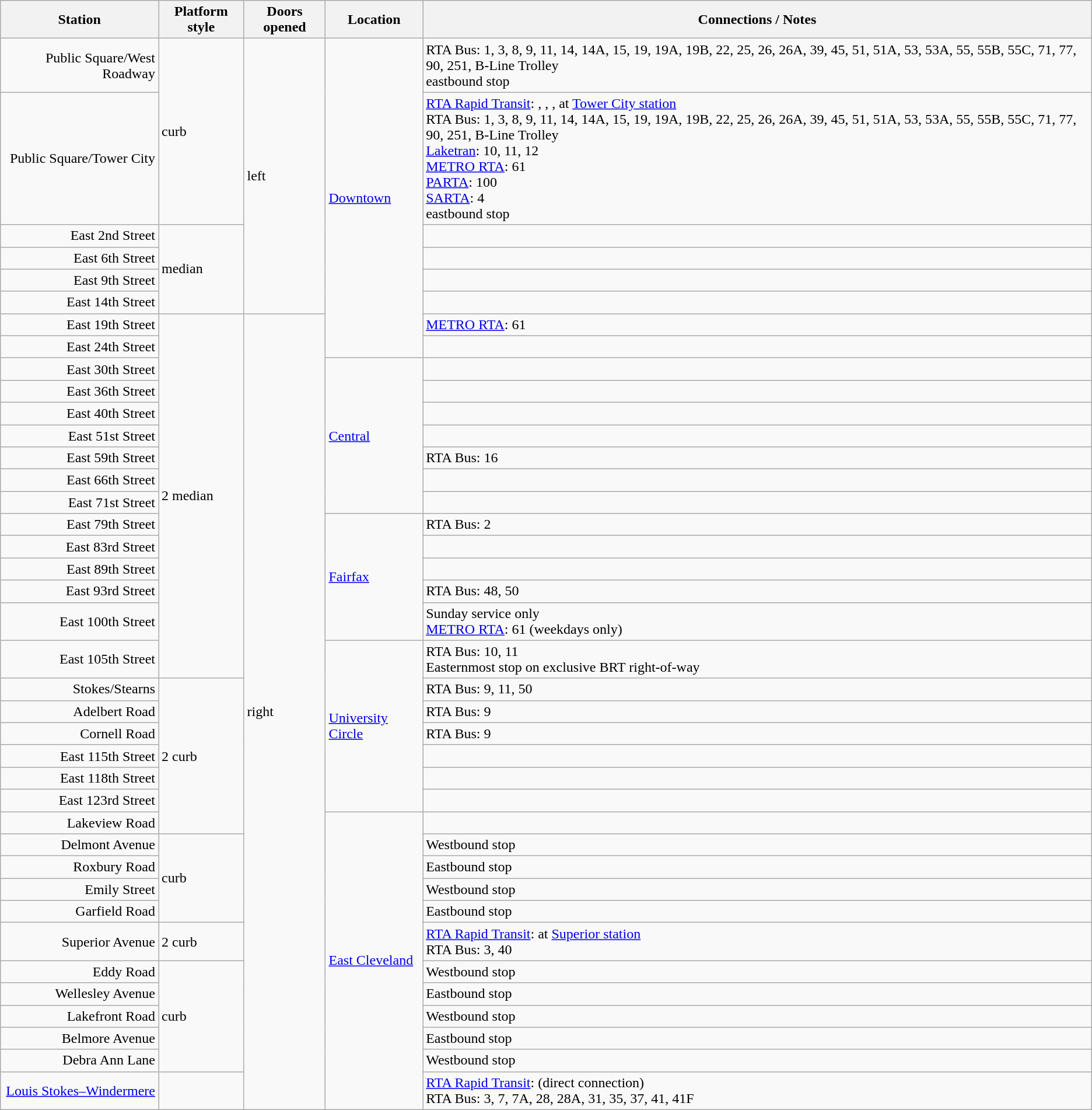<table class="wikitable plainrowheaders">
<tr>
<th>Station</th>
<th>Platform style</th>
<th>Doors opened</th>
<th>Location</th>
<th>Connections / Notes</th>
</tr>
<tr>
<td align="right">Public Square/West Roadway</td>
<td rowspan="2">curb</td>
<td rowspan="6">left</td>
<td rowspan="8"><a href='#'>Downtown</a></td>
<td>RTA Bus: 1, 3, 8, 9, 11, 14, 14A, 15, 19, 19A, 19B, 22, 25, 26, 26A, 39, 45, 51, 51A, 53, 53A, 55, 55B, 55C, 71, 77, 90, 251, B-Line Trolley<br>eastbound stop</td>
</tr>
<tr>
<td align="right">Public Square/Tower City</td>
<td><a href='#'>RTA Rapid Transit</a>: , , ,  at <a href='#'>Tower City station</a><br>RTA Bus: 1, 3, 8, 9, 11, 14, 14A, 15, 19, 19A, 19B, 22, 25, 26, 26A, 39, 45, 51, 51A, 53, 53A, 55, 55B, 55C, 71, 77, 90, 251, B-Line Trolley<br><a href='#'>Laketran</a>: 10, 11, 12<br><a href='#'>METRO RTA</a>: 61<br><a href='#'>PARTA</a>: 100<br><a href='#'>SARTA</a>: 4<br>eastbound stop</td>
</tr>
<tr>
<td align="right">East 2nd Street</td>
<td rowspan="4">median</td>
<td></td>
</tr>
<tr>
<td align="right">East 6th Street</td>
<td></td>
</tr>
<tr>
<td align="right">East 9th Street</td>
<td></td>
</tr>
<tr>
<td align="right">East 14th Street</td>
<td></td>
</tr>
<tr>
<td align="right">East 19th Street</td>
<td rowspan="15">2 median</td>
<td rowspan="33">right</td>
<td><a href='#'>METRO RTA</a>: 61</td>
</tr>
<tr>
<td align="right">East 24th Street</td>
<td></td>
</tr>
<tr>
<td align="right">East 30th Street</td>
<td rowspan="7"><a href='#'>Central</a></td>
<td></td>
</tr>
<tr>
<td align="right">East 36th Street</td>
<td></td>
</tr>
<tr>
<td align="right">East 40th Street</td>
<td></td>
</tr>
<tr>
<td align="right">East 51st Street</td>
<td></td>
</tr>
<tr>
<td align="right">East 59th Street</td>
<td>RTA Bus: 16</td>
</tr>
<tr>
<td align="right">East 66th Street</td>
<td></td>
</tr>
<tr>
<td align="right">East 71st Street</td>
<td></td>
</tr>
<tr>
<td align="right">East 79th Street</td>
<td rowspan="5"><a href='#'>Fairfax</a></td>
<td>RTA Bus: 2</td>
</tr>
<tr>
<td align="right">East 83rd Street</td>
<td></td>
</tr>
<tr>
<td align="right">East 89th Street</td>
<td></td>
</tr>
<tr>
<td align="right">East 93rd Street</td>
<td>RTA Bus: 48, 50</td>
</tr>
<tr>
<td align="right">East 100th Street</td>
<td>Sunday service only<br><a href='#'>METRO RTA</a>: 61 (weekdays only)</td>
</tr>
<tr>
<td align="right">East 105th Street</td>
<td rowspan="7"><a href='#'>University Circle</a></td>
<td>RTA Bus: 10, 11<br>Easternmost stop on exclusive BRT right-of-way</td>
</tr>
<tr>
<td align="right">Stokes/Stearns</td>
<td rowspan="7">2 curb</td>
<td>RTA Bus: 9, 11, 50</td>
</tr>
<tr>
<td align="right">Adelbert Road</td>
<td>RTA Bus: 9</td>
</tr>
<tr>
<td align="right">Cornell Road</td>
<td>RTA Bus: 9</td>
</tr>
<tr>
<td align="right">East 115th Street</td>
<td></td>
</tr>
<tr>
<td align="right">East 118th Street</td>
<td></td>
</tr>
<tr>
<td align="right">East 123rd Street</td>
<td></td>
</tr>
<tr>
<td align="right">Lakeview Road</td>
<td rowspan="12"><a href='#'>East Cleveland</a></td>
<td></td>
</tr>
<tr>
<td align="right">Delmont Avenue</td>
<td rowspan="4">curb</td>
<td>Westbound stop</td>
</tr>
<tr>
<td align="right">Roxbury Road</td>
<td>Eastbound stop</td>
</tr>
<tr>
<td align="right">Emily Street</td>
<td>Westbound stop</td>
</tr>
<tr>
<td align="right">Garfield Road</td>
<td>Eastbound stop</td>
</tr>
<tr>
<td align="right">Superior Avenue</td>
<td>2 curb</td>
<td><a href='#'>RTA Rapid Transit</a>:  at <a href='#'>Superior station</a><br>RTA Bus: 3, 40</td>
</tr>
<tr>
<td align="right">Eddy Road</td>
<td rowspan="5">curb</td>
<td>Westbound stop</td>
</tr>
<tr>
<td align="right">Wellesley Avenue</td>
<td>Eastbound stop</td>
</tr>
<tr>
<td align="right">Lakefront Road</td>
<td>Westbound stop</td>
</tr>
<tr>
<td align="right">Belmore Avenue</td>
<td>Eastbound stop</td>
</tr>
<tr>
<td align="right">Debra Ann Lane</td>
<td>Westbound stop</td>
</tr>
<tr>
<td align="right"><a href='#'>Louis Stokes–Windermere</a> </td>
<td></td>
<td><a href='#'>RTA Rapid Transit</a>:  (direct connection)<br>RTA Bus: 3, 7, 7A, 28, 28A, 31, 35, 37, 41, 41F</td>
</tr>
</table>
